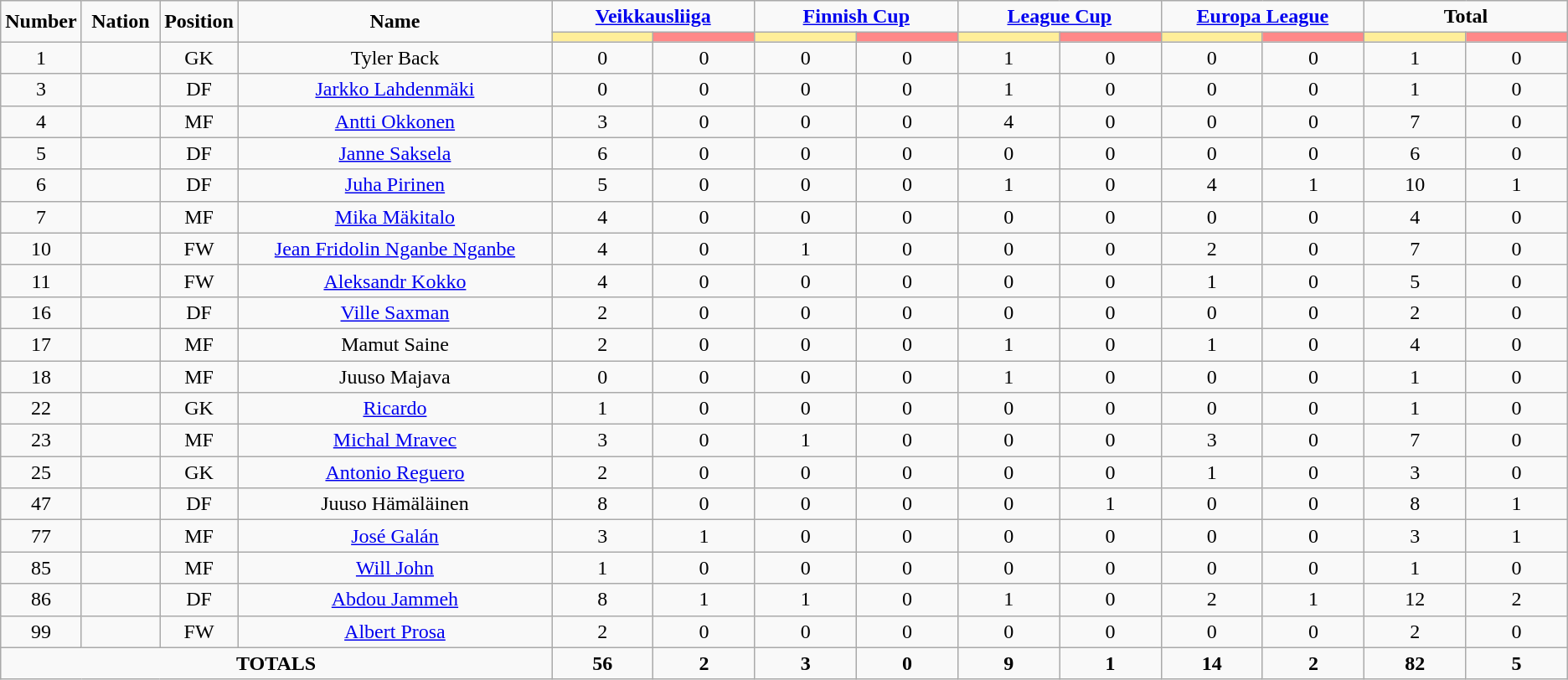<table class="wikitable" style="text-align:center;">
<tr>
<td rowspan="2"  style="width:5%;"><strong>Number</strong></td>
<td rowspan="2"  style="width:5%;"><strong>Nation</strong></td>
<td rowspan="2"  style="width:5%;"><strong>Position</strong></td>
<td rowspan="2"  style="width:20%;"><strong>Name</strong></td>
<td colspan="2"><strong><a href='#'>Veikkausliiga</a></strong></td>
<td colspan="2"><strong><a href='#'>Finnish Cup</a></strong></td>
<td colspan="2"><strong><a href='#'>League Cup</a></strong></td>
<td colspan="2"><strong><a href='#'>Europa League</a></strong></td>
<td colspan="2"><strong>Total</strong></td>
</tr>
<tr>
<th style="width:60px; background:#fe9;"></th>
<th style="width:60px; background:#ff8888;"></th>
<th style="width:60px; background:#fe9;"></th>
<th style="width:60px; background:#ff8888;"></th>
<th style="width:60px; background:#fe9;"></th>
<th style="width:60px; background:#ff8888;"></th>
<th style="width:60px; background:#fe9;"></th>
<th style="width:60px; background:#ff8888;"></th>
<th style="width:60px; background:#fe9;"></th>
<th style="width:60px; background:#ff8888;"></th>
</tr>
<tr>
<td>1</td>
<td></td>
<td>GK</td>
<td>Tyler Back</td>
<td>0</td>
<td>0</td>
<td>0</td>
<td>0</td>
<td>1</td>
<td>0</td>
<td>0</td>
<td>0</td>
<td>1</td>
<td>0</td>
</tr>
<tr>
<td>3</td>
<td></td>
<td>DF</td>
<td><a href='#'>Jarkko Lahdenmäki</a></td>
<td>0</td>
<td>0</td>
<td>0</td>
<td>0</td>
<td>1</td>
<td>0</td>
<td>0</td>
<td>0</td>
<td>1</td>
<td>0</td>
</tr>
<tr>
<td>4</td>
<td></td>
<td>MF</td>
<td><a href='#'>Antti Okkonen</a></td>
<td>3</td>
<td>0</td>
<td>0</td>
<td>0</td>
<td>4</td>
<td>0</td>
<td>0</td>
<td>0</td>
<td>7</td>
<td>0</td>
</tr>
<tr>
<td>5</td>
<td></td>
<td>DF</td>
<td><a href='#'>Janne Saksela</a></td>
<td>6</td>
<td>0</td>
<td>0</td>
<td>0</td>
<td>0</td>
<td>0</td>
<td>0</td>
<td>0</td>
<td>6</td>
<td>0</td>
</tr>
<tr>
<td>6</td>
<td></td>
<td>DF</td>
<td><a href='#'>Juha Pirinen</a></td>
<td>5</td>
<td>0</td>
<td>0</td>
<td>0</td>
<td>1</td>
<td>0</td>
<td>4</td>
<td>1</td>
<td>10</td>
<td>1</td>
</tr>
<tr>
<td>7</td>
<td></td>
<td>MF</td>
<td><a href='#'>Mika Mäkitalo</a></td>
<td>4</td>
<td>0</td>
<td>0</td>
<td>0</td>
<td>0</td>
<td>0</td>
<td>0</td>
<td>0</td>
<td>4</td>
<td>0</td>
</tr>
<tr>
<td>10</td>
<td></td>
<td>FW</td>
<td><a href='#'>Jean Fridolin Nganbe Nganbe</a></td>
<td>4</td>
<td>0</td>
<td>1</td>
<td>0</td>
<td>0</td>
<td>0</td>
<td>2</td>
<td>0</td>
<td>7</td>
<td>0</td>
</tr>
<tr>
<td>11</td>
<td></td>
<td>FW</td>
<td><a href='#'>Aleksandr Kokko</a></td>
<td>4</td>
<td>0</td>
<td>0</td>
<td>0</td>
<td>0</td>
<td>0</td>
<td>1</td>
<td>0</td>
<td>5</td>
<td>0</td>
</tr>
<tr>
<td>16</td>
<td></td>
<td>DF</td>
<td><a href='#'>Ville Saxman</a></td>
<td>2</td>
<td>0</td>
<td>0</td>
<td>0</td>
<td>0</td>
<td>0</td>
<td>0</td>
<td>0</td>
<td>2</td>
<td>0</td>
</tr>
<tr>
<td>17</td>
<td></td>
<td>MF</td>
<td>Mamut Saine</td>
<td>2</td>
<td>0</td>
<td>0</td>
<td>0</td>
<td>1</td>
<td>0</td>
<td>1</td>
<td>0</td>
<td>4</td>
<td>0</td>
</tr>
<tr>
<td>18</td>
<td></td>
<td>MF</td>
<td>Juuso Majava</td>
<td>0</td>
<td>0</td>
<td>0</td>
<td>0</td>
<td>1</td>
<td>0</td>
<td>0</td>
<td>0</td>
<td>1</td>
<td>0</td>
</tr>
<tr>
<td>22</td>
<td></td>
<td>GK</td>
<td><a href='#'>Ricardo</a></td>
<td>1</td>
<td>0</td>
<td>0</td>
<td>0</td>
<td>0</td>
<td>0</td>
<td>0</td>
<td>0</td>
<td>1</td>
<td>0</td>
</tr>
<tr>
<td>23</td>
<td></td>
<td>MF</td>
<td><a href='#'>Michal Mravec</a></td>
<td>3</td>
<td>0</td>
<td>1</td>
<td>0</td>
<td>0</td>
<td>0</td>
<td>3</td>
<td>0</td>
<td>7</td>
<td>0</td>
</tr>
<tr>
<td>25</td>
<td></td>
<td>GK</td>
<td><a href='#'>Antonio Reguero</a></td>
<td>2</td>
<td>0</td>
<td>0</td>
<td>0</td>
<td>0</td>
<td>0</td>
<td>1</td>
<td>0</td>
<td>3</td>
<td>0</td>
</tr>
<tr>
<td>47</td>
<td></td>
<td>DF</td>
<td>Juuso Hämäläinen</td>
<td>8</td>
<td>0</td>
<td>0</td>
<td>0</td>
<td>0</td>
<td>1</td>
<td>0</td>
<td>0</td>
<td>8</td>
<td>1</td>
</tr>
<tr>
<td>77</td>
<td></td>
<td>MF</td>
<td><a href='#'>José Galán</a></td>
<td>3</td>
<td>1</td>
<td>0</td>
<td>0</td>
<td>0</td>
<td>0</td>
<td>0</td>
<td>0</td>
<td>3</td>
<td>1</td>
</tr>
<tr>
<td>85</td>
<td></td>
<td>MF</td>
<td><a href='#'>Will John</a></td>
<td>1</td>
<td>0</td>
<td>0</td>
<td>0</td>
<td>0</td>
<td>0</td>
<td>0</td>
<td>0</td>
<td>1</td>
<td>0</td>
</tr>
<tr>
<td>86</td>
<td></td>
<td>DF</td>
<td><a href='#'>Abdou Jammeh</a></td>
<td>8</td>
<td>1</td>
<td>1</td>
<td>0</td>
<td>1</td>
<td>0</td>
<td>2</td>
<td>1</td>
<td>12</td>
<td>2</td>
</tr>
<tr>
<td>99</td>
<td></td>
<td>FW</td>
<td><a href='#'>Albert Prosa</a></td>
<td>2</td>
<td>0</td>
<td>0</td>
<td>0</td>
<td>0</td>
<td>0</td>
<td>0</td>
<td>0</td>
<td>2</td>
<td>0</td>
</tr>
<tr>
<td colspan="4"><strong>TOTALS</strong></td>
<td><strong>56</strong></td>
<td><strong>2</strong></td>
<td><strong>3</strong></td>
<td><strong>0</strong></td>
<td><strong>9</strong></td>
<td><strong>1</strong></td>
<td><strong>14</strong></td>
<td><strong>2</strong></td>
<td><strong>82</strong></td>
<td><strong>5</strong></td>
</tr>
</table>
